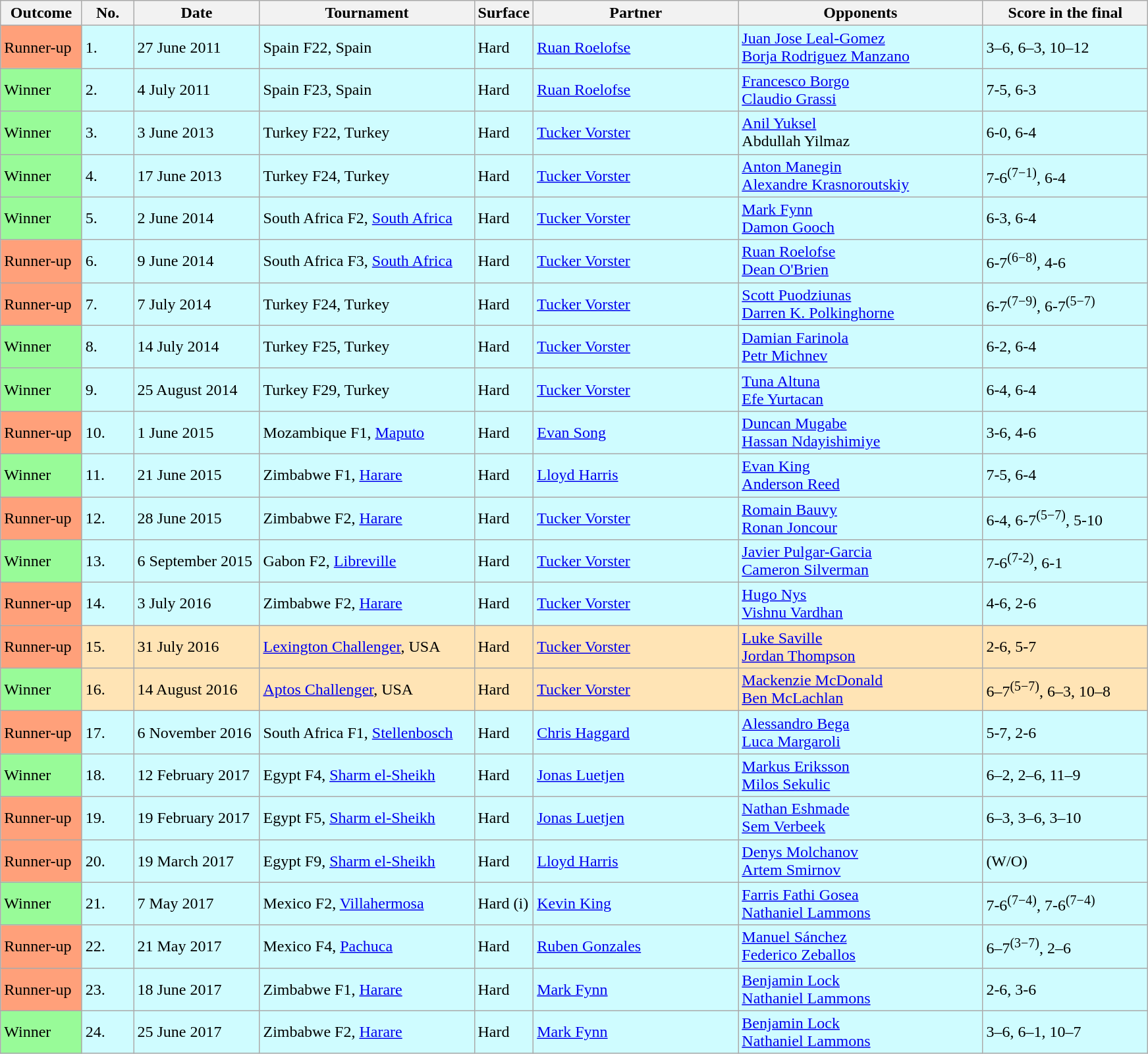<table class="sortable wikitable" style=font-size:100%>
<tr>
<th width=75>Outcome</th>
<th width=45>No.</th>
<th width=120>Date</th>
<th width=210>Tournament</th>
<th width=50>Surface</th>
<th width=200>Partner</th>
<th width=240>Opponents</th>
<th width=160>Score in the final</th>
</tr>
<tr bgcolor=cffcff>
<td bgcolor=FFA07A>Runner-up</td>
<td>1.</td>
<td>27 June 2011</td>
<td>Spain F22, Spain</td>
<td>Hard</td>
<td> <a href='#'>Ruan Roelofse</a></td>
<td> <a href='#'>Juan Jose Leal-Gomez</a><br> <a href='#'>Borja Rodriguez Manzano</a></td>
<td>3–6, 6–3, 10–12</td>
</tr>
<tr bgcolor=cffcff>
<td bgcolor=98FB98>Winner</td>
<td>2.</td>
<td>4 July 2011</td>
<td>Spain F23, Spain</td>
<td>Hard</td>
<td> <a href='#'>Ruan Roelofse</a></td>
<td> <a href='#'>Francesco Borgo</a><br> <a href='#'>Claudio Grassi</a></td>
<td>7-5, 6-3</td>
</tr>
<tr bgcolor=cffcff>
<td bgcolor=98FB98>Winner</td>
<td>3.</td>
<td>3 June 2013</td>
<td>Turkey F22, Turkey</td>
<td>Hard</td>
<td> <a href='#'>Tucker Vorster</a></td>
<td> <a href='#'>Anil Yuksel</a><br> Abdullah Yilmaz</td>
<td>6-0, 6-4</td>
</tr>
<tr bgcolor=cffcff>
<td bgcolor=98FB98>Winner</td>
<td>4.</td>
<td>17 June 2013</td>
<td>Turkey F24, Turkey</td>
<td>Hard</td>
<td> <a href='#'>Tucker Vorster</a></td>
<td> <a href='#'>Anton Manegin</a><br> <a href='#'>Alexandre Krasnoroutskiy</a></td>
<td>7-6<sup>(7−1)</sup>, 6-4</td>
</tr>
<tr bgcolor=cffcff>
<td bgcolor=98FB98>Winner</td>
<td>5.</td>
<td>2 June 2014</td>
<td>South Africa F2, <a href='#'>South Africa</a></td>
<td>Hard</td>
<td> <a href='#'>Tucker Vorster</a></td>
<td> <a href='#'>Mark Fynn</a><br> <a href='#'>Damon Gooch</a></td>
<td>6-3, 6-4</td>
</tr>
<tr bgcolor=cffcff>
<td bgcolor=FFA07A>Runner-up</td>
<td>6.</td>
<td>9 June 2014</td>
<td>South Africa F3, <a href='#'>South Africa</a></td>
<td>Hard</td>
<td> <a href='#'>Tucker Vorster</a></td>
<td> <a href='#'>Ruan Roelofse</a><br> <a href='#'>Dean O'Brien</a></td>
<td>6-7<sup>(6−8)</sup>, 4-6</td>
</tr>
<tr bgcolor=cffcff>
<td bgcolor=FFA07A>Runner-up</td>
<td>7.</td>
<td>7 July 2014</td>
<td>Turkey F24, Turkey</td>
<td>Hard</td>
<td> <a href='#'>Tucker Vorster</a></td>
<td> <a href='#'>Scott Puodziunas</a><br> <a href='#'>Darren K. Polkinghorne</a></td>
<td>6-7<sup>(7−9)</sup>, 6-7<sup>(5−7)</sup></td>
</tr>
<tr bgcolor=cffcff>
<td bgcolor=98FB98>Winner</td>
<td>8.</td>
<td>14 July 2014</td>
<td>Turkey F25, Turkey</td>
<td>Hard</td>
<td> <a href='#'>Tucker Vorster</a></td>
<td> <a href='#'>Damian Farinola</a><br> <a href='#'>Petr Michnev</a></td>
<td>6-2, 6-4</td>
</tr>
<tr bgcolor=cffcff>
<td bgcolor=98FB98>Winner</td>
<td>9.</td>
<td>25 August 2014</td>
<td>Turkey F29, Turkey</td>
<td>Hard</td>
<td> <a href='#'>Tucker Vorster</a></td>
<td> <a href='#'>Tuna Altuna</a><br> <a href='#'>Efe Yurtacan</a></td>
<td>6-4, 6-4</td>
</tr>
<tr bgcolor=cffcff>
<td bgcolor=FFA07A>Runner-up</td>
<td>10.</td>
<td>1 June 2015</td>
<td>Mozambique F1, <a href='#'>Maputo</a></td>
<td>Hard</td>
<td> <a href='#'>Evan Song</a></td>
<td> <a href='#'>Duncan Mugabe</a><br> <a href='#'>Hassan Ndayishimiye</a></td>
<td>3-6, 4-6</td>
</tr>
<tr bgcolor=cffcff>
<td bgcolor=98FB98>Winner</td>
<td>11.</td>
<td>21 June 2015</td>
<td>Zimbabwe F1, <a href='#'>Harare</a></td>
<td>Hard</td>
<td> <a href='#'>Lloyd Harris</a></td>
<td> <a href='#'>Evan King</a><br> <a href='#'>Anderson Reed</a></td>
<td>7-5, 6-4</td>
</tr>
<tr bgcolor=cffcff>
<td bgcolor=FFA07A>Runner-up</td>
<td>12.</td>
<td>28 June 2015</td>
<td>Zimbabwe F2, <a href='#'>Harare</a></td>
<td>Hard</td>
<td> <a href='#'>Tucker Vorster</a></td>
<td> <a href='#'>Romain Bauvy</a><br> <a href='#'>Ronan Joncour</a></td>
<td>6-4, 6-7<sup>(5−7)</sup>, 5-10</td>
</tr>
<tr bgcolor=cffcff>
<td bgcolor=98FB98>Winner</td>
<td>13.</td>
<td>6 September 2015</td>
<td>Gabon F2, <a href='#'>Libreville</a></td>
<td>Hard</td>
<td> <a href='#'>Tucker Vorster</a></td>
<td> <a href='#'>Javier Pulgar-Garcia</a><br> <a href='#'>Cameron Silverman</a></td>
<td>7-6<sup>(7-2)</sup>, 6-1</td>
</tr>
<tr bgcolor=cffcff>
<td bgcolor=FFA07A>Runner-up</td>
<td>14.</td>
<td>3 July 2016</td>
<td>Zimbabwe F2, <a href='#'>Harare</a></td>
<td>Hard</td>
<td> <a href='#'>Tucker Vorster</a></td>
<td> <a href='#'>Hugo Nys</a><br> <a href='#'>Vishnu Vardhan</a></td>
<td>4-6, 2-6</td>
</tr>
<tr bgcolor=moccasin>
<td bgcolor=FFA07A>Runner-up</td>
<td>15.</td>
<td>31 July 2016</td>
<td><a href='#'>Lexington Challenger</a>, USA</td>
<td>Hard</td>
<td> <a href='#'>Tucker Vorster</a></td>
<td> <a href='#'>Luke Saville</a><br> <a href='#'>Jordan Thompson</a></td>
<td>2-6, 5-7</td>
</tr>
<tr bgcolor=moccasin>
<td bgcolor=98FB98>Winner</td>
<td>16.</td>
<td>14 August 2016</td>
<td><a href='#'>Aptos Challenger</a>, USA</td>
<td>Hard</td>
<td> <a href='#'>Tucker Vorster</a></td>
<td> <a href='#'>Mackenzie McDonald</a><br> <a href='#'>Ben McLachlan</a></td>
<td>6–7<sup>(5−7)</sup>, 6–3, 10–8</td>
</tr>
<tr bgcolor=cffcff>
<td bgcolor=FFA07A>Runner-up</td>
<td>17.</td>
<td>6 November 2016</td>
<td>South Africa F1, <a href='#'>Stellenbosch</a></td>
<td>Hard</td>
<td> <a href='#'>Chris Haggard</a></td>
<td> <a href='#'>Alessandro Bega</a><br> <a href='#'>Luca Margaroli</a></td>
<td>5-7, 2-6</td>
</tr>
<tr bgcolor=cffcff>
<td bgcolor=98FB98>Winner</td>
<td>18.</td>
<td>12 February 2017</td>
<td>Egypt F4, <a href='#'>Sharm el-Sheikh</a></td>
<td>Hard</td>
<td> <a href='#'>Jonas Luetjen</a></td>
<td> <a href='#'>Markus Eriksson</a><br> <a href='#'>Milos Sekulic</a></td>
<td>6–2, 2–6, 11–9</td>
</tr>
<tr bgcolor=cffcff>
<td bgcolor=FFA07A>Runner-up</td>
<td>19.</td>
<td>19 February 2017</td>
<td>Egypt F5, <a href='#'>Sharm el-Sheikh</a></td>
<td>Hard</td>
<td> <a href='#'>Jonas Luetjen</a></td>
<td> <a href='#'>Nathan Eshmade</a><br> <a href='#'>Sem Verbeek</a></td>
<td>6–3, 3–6, 3–10</td>
</tr>
<tr bgcolor=cffcff>
<td bgcolor=FFA07A>Runner-up</td>
<td>20.</td>
<td>19 March 2017</td>
<td>Egypt F9, <a href='#'>Sharm el-Sheikh</a></td>
<td>Hard</td>
<td> <a href='#'>Lloyd Harris</a></td>
<td> <a href='#'>Denys Molchanov</a><br> <a href='#'>Artem Smirnov</a></td>
<td>(W/O)</td>
</tr>
<tr bgcolor=cffcff>
<td bgcolor=98FB98>Winner</td>
<td>21.</td>
<td>7 May 2017</td>
<td>Mexico F2, <a href='#'>Villahermosa</a></td>
<td>Hard (i)</td>
<td> <a href='#'>Kevin King</a></td>
<td> <a href='#'>Farris Fathi Gosea</a><br> <a href='#'>Nathaniel Lammons</a></td>
<td>7-6<sup>(7−4)</sup>, 7-6<sup>(7−4)</sup></td>
</tr>
<tr bgcolor=cffcff>
<td bgcolor=FFA07A>Runner-up</td>
<td>22.</td>
<td>21 May 2017</td>
<td>Mexico F4, <a href='#'>Pachuca</a></td>
<td>Hard</td>
<td> <a href='#'>Ruben Gonzales</a></td>
<td> <a href='#'>Manuel Sánchez</a><br> <a href='#'>Federico Zeballos</a></td>
<td>6–7<sup>(3−7)</sup>, 2–6</td>
</tr>
<tr bgcolor=cffcff>
<td bgcolor=FFA07A>Runner-up</td>
<td>23.</td>
<td>18 June 2017</td>
<td>Zimbabwe F1, <a href='#'>Harare</a></td>
<td>Hard</td>
<td> <a href='#'>Mark Fynn</a></td>
<td> <a href='#'>Benjamin Lock</a><br> <a href='#'>Nathaniel Lammons</a></td>
<td>2-6, 3-6</td>
</tr>
<tr bgcolor=cffcff>
<td bgcolor=98FB98>Winner</td>
<td>24.</td>
<td>25 June 2017</td>
<td>Zimbabwe F2, <a href='#'>Harare</a></td>
<td>Hard</td>
<td> <a href='#'>Mark Fynn</a></td>
<td> <a href='#'>Benjamin Lock</a><br> <a href='#'>Nathaniel Lammons</a></td>
<td>3–6, 6–1, 10–7</td>
</tr>
</table>
